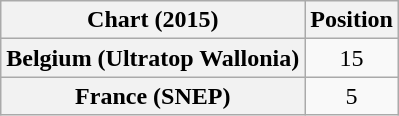<table class="wikitable sortable plainrowheaders" style="text-align:center">
<tr>
<th scope="col">Chart (2015)</th>
<th scope="col">Position</th>
</tr>
<tr>
<th scope="row">Belgium (Ultratop Wallonia)</th>
<td>15</td>
</tr>
<tr>
<th scope="row">France (SNEP)</th>
<td>5</td>
</tr>
</table>
